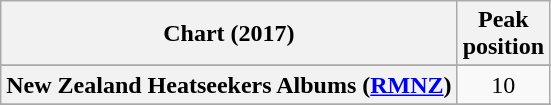<table class="wikitable sortable plainrowheaders" style="text-align:center">
<tr>
<th scope="col">Chart (2017)</th>
<th scope="col">Peak<br> position</th>
</tr>
<tr>
</tr>
<tr>
<th scope="row">New Zealand Heatseekers Albums (<a href='#'>RMNZ</a>)</th>
<td>10</td>
</tr>
<tr>
</tr>
<tr>
</tr>
<tr>
</tr>
</table>
